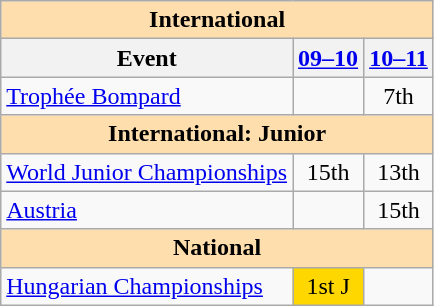<table class="wikitable" style="text-align:center">
<tr>
<th style="background-color: #ffdead; " colspan=3 align=center>International</th>
</tr>
<tr>
<th>Event</th>
<th><a href='#'>09–10</a></th>
<th><a href='#'>10–11</a></th>
</tr>
<tr>
<td align=left> <a href='#'>Trophée Bompard</a></td>
<td></td>
<td>7th</td>
</tr>
<tr>
<th style="background-color: #ffdead; " colspan=3 align=center>International: Junior</th>
</tr>
<tr>
<td align=left><a href='#'>World Junior Championships</a></td>
<td>15th</td>
<td>13th</td>
</tr>
<tr>
<td align=left> <a href='#'>Austria</a></td>
<td></td>
<td>15th</td>
</tr>
<tr>
<th style="background-color: #ffdead; " colspan=3 align=center>National</th>
</tr>
<tr>
<td align=left><a href='#'>Hungarian Championships</a></td>
<td bgcolor=gold>1st J</td>
<td></td>
</tr>
</table>
